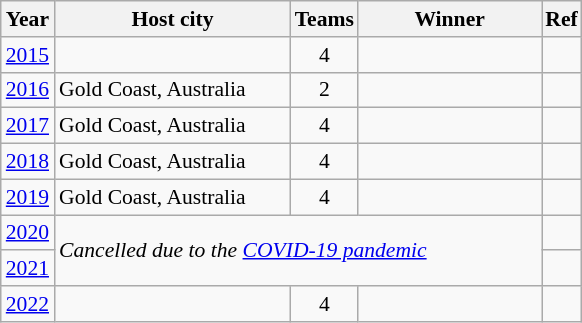<table class="wikitable" style="font-size:90%; text-align:center;">
<tr>
<th>Year</th>
<th style="width:10.5em;">Host city</th>
<th style="padding:2px;">Teams</th>
<th style="width:8.05em;">Winner</th>
<th style="padding:2px;">Ref</th>
</tr>
<tr>
<td><a href='#'>2015</a></td>
<td align=left></td>
<td>4</td>
<td align=left></td>
<td></td>
</tr>
<tr>
<td><a href='#'>2016</a></td>
<td align=left>Gold Coast, Australia</td>
<td>2</td>
<td align=left></td>
<td></td>
</tr>
<tr>
<td><a href='#'>2017</a></td>
<td align=left>Gold Coast, Australia</td>
<td>4</td>
<td align=left></td>
<td></td>
</tr>
<tr>
<td><a href='#'>2018</a></td>
<td align=left>Gold Coast, Australia</td>
<td>4</td>
<td align=left></td>
<td></td>
</tr>
<tr>
<td><a href='#'>2019</a></td>
<td align=left>Gold Coast, Australia</td>
<td>4</td>
<td align=left></td>
<td></td>
</tr>
<tr>
<td><a href='#'>2020</a></td>
<td colspan=3 rowspan=2 style="text-align:left;"><em>Cancelled due to the <a href='#'>COVID-19 pandemic</a></em></td>
<td></td>
</tr>
<tr>
<td><a href='#'>2021</a></td>
<td></td>
</tr>
<tr>
<td><a href='#'>2022</a></td>
<td align=left></td>
<td>4</td>
<td align=left></td>
<td></td>
</tr>
</table>
